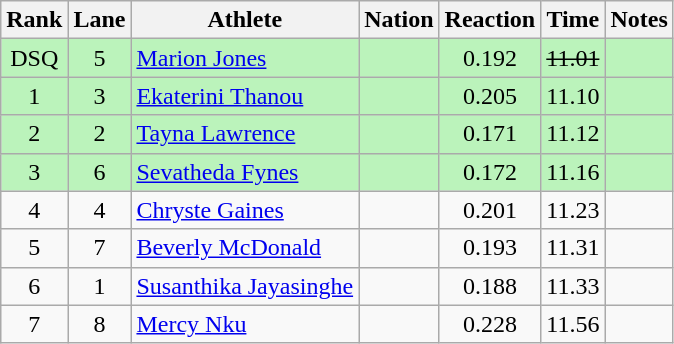<table class="wikitable sortable" style="text-align:center">
<tr>
<th>Rank</th>
<th>Lane</th>
<th>Athlete</th>
<th>Nation</th>
<th>Reaction</th>
<th>Time</th>
<th>Notes</th>
</tr>
<tr bgcolor = "bbf3bb">
<td align="center">DSQ</td>
<td align="center">5</td>
<td align="left"><a href='#'>Marion Jones</a></td>
<td align="left"></td>
<td align="center">0.192</td>
<td align="center"><s>11.01</s></td>
<td align="center"></td>
</tr>
<tr bgcolor = "bbf3bb">
<td align="center">1</td>
<td align="center">3</td>
<td align="left"><a href='#'>Ekaterini Thanou</a></td>
<td align="left"></td>
<td align="center">0.205</td>
<td align="center">11.10</td>
<td align="center"></td>
</tr>
<tr bgcolor = "bbf3bb">
<td align="center">2</td>
<td align="center">2</td>
<td align="left"><a href='#'>Tayna Lawrence</a></td>
<td align="left"></td>
<td align="center">0.171</td>
<td align="center">11.12</td>
<td align="center"></td>
</tr>
<tr bgcolor = "bbf3bb">
<td align="center">3</td>
<td align="center">6</td>
<td align="left"><a href='#'>Sevatheda Fynes</a></td>
<td align="left"></td>
<td align="center">0.172</td>
<td align="center">11.16</td>
<td align="center"></td>
</tr>
<tr>
<td align="center">4</td>
<td align="center">4</td>
<td align="left"><a href='#'>Chryste Gaines</a></td>
<td align="left"></td>
<td align="center">0.201</td>
<td align="center">11.23</td>
<td align="center"></td>
</tr>
<tr>
<td align="center">5</td>
<td align="center">7</td>
<td align="left"><a href='#'>Beverly McDonald</a></td>
<td align="left"></td>
<td align="center">0.193</td>
<td align="center">11.31</td>
<td align="center"></td>
</tr>
<tr>
<td align="center">6</td>
<td align="center">1</td>
<td align="left"><a href='#'>Susanthika Jayasinghe</a></td>
<td align="left"></td>
<td align="center">0.188</td>
<td align="center">11.33</td>
<td align="center"></td>
</tr>
<tr>
<td align="center">7</td>
<td align="center">8</td>
<td align="left"><a href='#'>Mercy Nku</a></td>
<td align="left"></td>
<td align="center">0.228</td>
<td align="center">11.56</td>
<td align="center"></td>
</tr>
</table>
